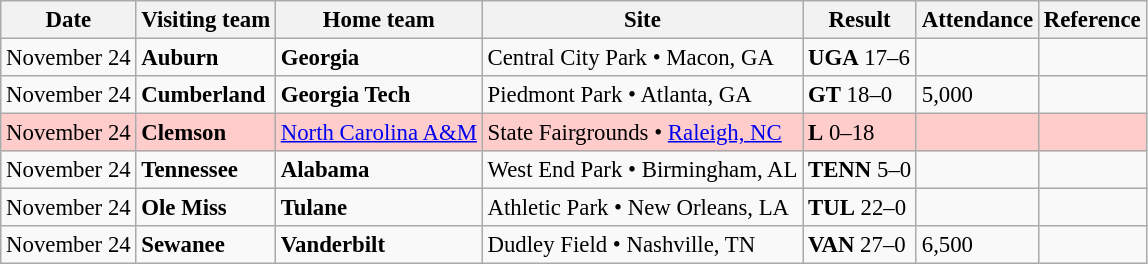<table class="wikitable" style="font-size:95%;">
<tr>
<th>Date</th>
<th>Visiting team</th>
<th>Home team</th>
<th>Site</th>
<th>Result</th>
<th>Attendance</th>
<th class="unsortable">Reference</th>
</tr>
<tr bgcolor=>
<td>November 24</td>
<td><strong>Auburn</strong></td>
<td><strong>Georgia</strong></td>
<td>Central City Park • Macon, GA</td>
<td><strong>UGA</strong> 17–6</td>
<td></td>
<td></td>
</tr>
<tr bgcolor=>
<td>November 24</td>
<td><strong>Cumberland</strong></td>
<td><strong>Georgia Tech</strong></td>
<td>Piedmont Park • Atlanta, GA</td>
<td><strong>GT</strong> 18–0</td>
<td>5,000</td>
<td></td>
</tr>
<tr bgcolor=ffcccc>
<td>November 24</td>
<td><strong>Clemson</strong></td>
<td><a href='#'>North Carolina A&M</a></td>
<td>State Fairgrounds • <a href='#'>Raleigh, NC</a></td>
<td><strong>L</strong> 0–18</td>
<td></td>
<td></td>
</tr>
<tr bgcolor=>
<td>November 24</td>
<td><strong>Tennessee</strong></td>
<td><strong>Alabama</strong></td>
<td>West End Park • Birmingham, AL</td>
<td><strong>TENN</strong> 5–0</td>
<td></td>
<td></td>
</tr>
<tr bgcolor=>
<td>November 24</td>
<td><strong>Ole Miss</strong></td>
<td><strong>Tulane</strong></td>
<td>Athletic Park • New Orleans, LA</td>
<td><strong>TUL</strong> 22–0</td>
<td></td>
<td></td>
</tr>
<tr bgcolor=>
<td>November 24</td>
<td><strong>Sewanee</strong></td>
<td><strong>Vanderbilt</strong></td>
<td>Dudley Field • Nashville, TN</td>
<td><strong>VAN</strong> 27–0</td>
<td>6,500</td>
<td></td>
</tr>
</table>
